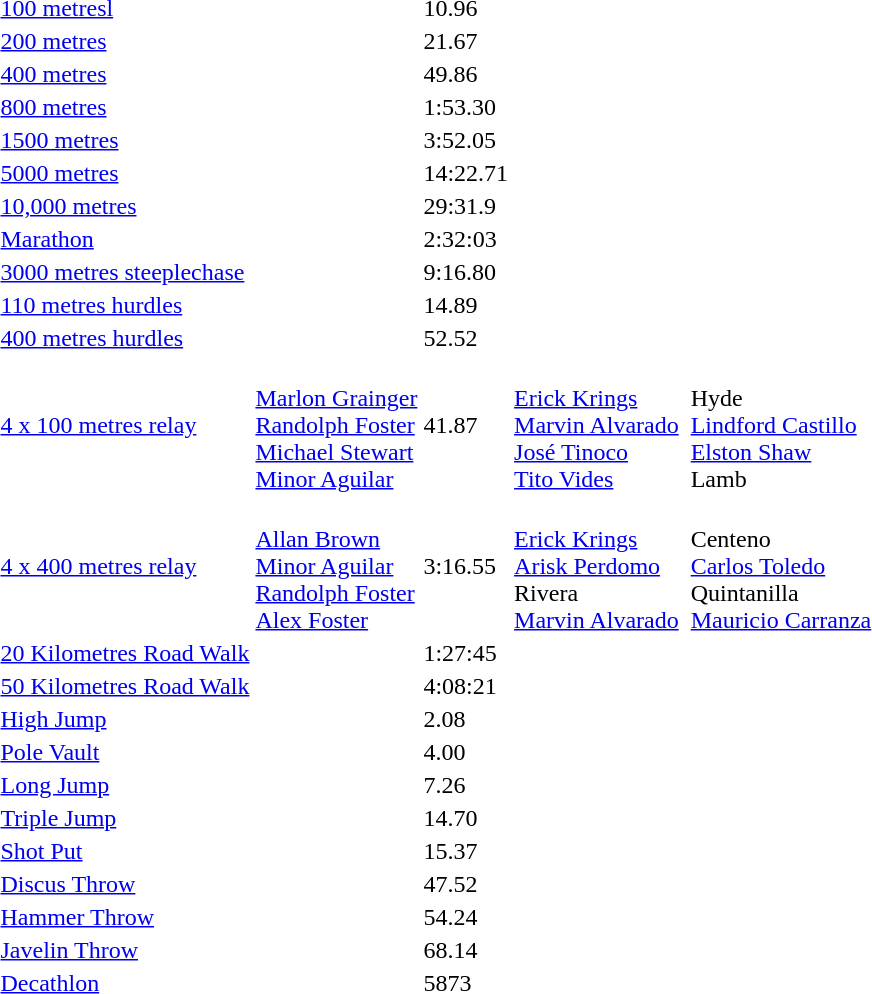<table>
<tr>
<td><a href='#'>100 metresl</a></td>
<td></td>
<td>10.96</td>
<td></td>
<td></td>
<td></td>
<td></td>
</tr>
<tr>
<td><a href='#'>200 metres</a></td>
<td></td>
<td>21.67</td>
<td></td>
<td></td>
<td></td>
<td></td>
</tr>
<tr>
<td><a href='#'>400 metres</a></td>
<td></td>
<td>49.86</td>
<td></td>
<td></td>
<td></td>
<td></td>
</tr>
<tr>
<td><a href='#'>800 metres</a></td>
<td></td>
<td>1:53.30</td>
<td></td>
<td></td>
<td></td>
<td></td>
</tr>
<tr>
<td><a href='#'>1500 metres</a></td>
<td></td>
<td>3:52.05</td>
<td></td>
<td></td>
<td></td>
<td></td>
</tr>
<tr>
<td><a href='#'>5000 metres</a></td>
<td></td>
<td>14:22.71</td>
<td></td>
<td></td>
<td></td>
<td></td>
</tr>
<tr>
<td><a href='#'>10,000 metres</a></td>
<td></td>
<td>29:31.9</td>
<td></td>
<td></td>
<td></td>
<td></td>
</tr>
<tr>
<td><a href='#'>Marathon</a></td>
<td></td>
<td>2:32:03</td>
<td></td>
<td></td>
<td></td>
<td></td>
</tr>
<tr>
<td><a href='#'>3000 metres steeplechase</a></td>
<td></td>
<td>9:16.80</td>
<td></td>
<td></td>
<td></td>
<td></td>
</tr>
<tr>
<td><a href='#'>110 metres hurdles</a></td>
<td></td>
<td>14.89</td>
<td></td>
<td></td>
<td></td>
<td></td>
</tr>
<tr>
<td><a href='#'>400 metres hurdles</a></td>
<td></td>
<td>52.52</td>
<td></td>
<td></td>
<td></td>
<td></td>
</tr>
<tr>
<td><a href='#'>4 x 100 metres relay</a></td>
<td> <br> <a href='#'>Marlon Grainger</a> <br> <a href='#'>Randolph Foster</a> <br> <a href='#'>Michael Stewart</a> <br> <a href='#'>Minor Aguilar</a></td>
<td>41.87</td>
<td> <br> <a href='#'>Erick Krings</a> <br> <a href='#'>Marvin Alvarado</a> <br> <a href='#'>José Tinoco</a> <br> <a href='#'>Tito Vides</a></td>
<td></td>
<td> <br> Hyde <br> <a href='#'>Lindford Castillo</a> <br> <a href='#'>Elston Shaw</a> <br> Lamb</td>
<td></td>
</tr>
<tr>
<td><a href='#'>4 x 400 metres relay</a></td>
<td> <br> <a href='#'>Allan Brown</a> <br> <a href='#'>Minor Aguilar</a> <br> <a href='#'>Randolph Foster</a> <br> <a href='#'>Alex Foster</a></td>
<td>3:16.55</td>
<td> <br> <a href='#'>Erick Krings</a> <br> <a href='#'>Arisk Perdomo</a> <br> Rivera <br> <a href='#'>Marvin Alvarado</a></td>
<td></td>
<td> <br> Centeno <br> <a href='#'>Carlos Toledo</a> <br> Quintanilla <br> <a href='#'>Mauricio Carranza</a></td>
<td></td>
</tr>
<tr>
<td><a href='#'>20 Kilometres Road Walk</a></td>
<td></td>
<td>1:27:45</td>
<td></td>
<td></td>
<td></td>
<td></td>
</tr>
<tr>
<td><a href='#'>50 Kilometres Road Walk</a></td>
<td></td>
<td>4:08:21</td>
<td></td>
<td></td>
<td></td>
<td></td>
</tr>
<tr>
<td><a href='#'>High Jump</a></td>
<td></td>
<td>2.08</td>
<td></td>
<td></td>
<td></td>
<td></td>
</tr>
<tr>
<td><a href='#'>Pole Vault</a></td>
<td></td>
<td>4.00</td>
<td></td>
<td></td>
<td></td>
<td></td>
</tr>
<tr>
<td><a href='#'>Long Jump</a></td>
<td></td>
<td>7.26</td>
<td></td>
<td></td>
<td></td>
<td></td>
</tr>
<tr>
<td><a href='#'>Triple Jump</a></td>
<td></td>
<td>14.70</td>
<td></td>
<td></td>
<td></td>
<td></td>
</tr>
<tr>
<td><a href='#'>Shot Put</a></td>
<td></td>
<td>15.37</td>
<td></td>
<td></td>
<td></td>
<td></td>
</tr>
<tr>
<td><a href='#'>Discus Throw</a></td>
<td></td>
<td>47.52</td>
<td></td>
<td></td>
<td></td>
<td></td>
</tr>
<tr>
<td><a href='#'>Hammer Throw</a></td>
<td></td>
<td>54.24</td>
<td></td>
<td></td>
<td></td>
<td></td>
</tr>
<tr>
<td><a href='#'>Javelin Throw</a></td>
<td></td>
<td>68.14</td>
<td></td>
<td></td>
<td></td>
<td></td>
</tr>
<tr>
<td><a href='#'>Decathlon</a></td>
<td></td>
<td>5873</td>
<td></td>
<td></td>
<td></td>
<td></td>
</tr>
</table>
